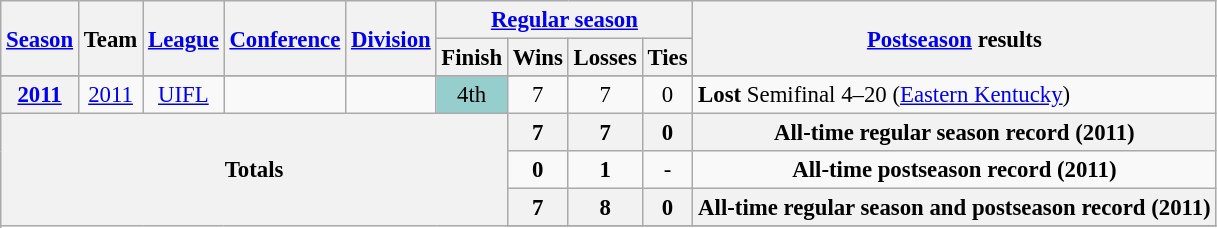<table class="wikitable" style="font-size: 95%;">
<tr>
<th rowspan="2"><a href='#'>Season</a></th>
<th rowspan="2">Team</th>
<th rowspan="2"><a href='#'>League</a></th>
<th rowspan="2"><a href='#'>Conference</a></th>
<th rowspan="2"><a href='#'>Division</a></th>
<th colspan="4"><a href='#'>Regular season</a></th>
<th rowspan="2"><a href='#'>Postseason</a> results</th>
</tr>
<tr>
<th>Finish</th>
<th>Wins</th>
<th>Losses</th>
<th>Ties</th>
</tr>
<tr background:#fcc;">
</tr>
<tr>
<th style="text-align:center;"><a href='#'>2011</a></th>
<td style="text-align:center;"><a href='#'>2011</a></td>
<td style="text-align:center;"><a href='#'>UIFL</a></td>
<td style="text-align:center;"></td>
<td style="text-align:center;"></td>
<td style="text-align:center;background:#96cdcd;">4th</td>
<td style="text-align:center;">7</td>
<td style="text-align:center;">7</td>
<td style="text-align:center;">0</td>
<td><strong>Lost</strong> Semifinal 4–20 (<a href='#'>Eastern Kentucky</a>)</td>
</tr>
<tr>
<th style="text-align:center;" rowspan="5" colspan="6">Totals</th>
<th style="text-align:center;"><strong>7</strong></th>
<th style="text-align:center;"><strong>7</strong></th>
<th style="text-align:center;"><strong>0</strong></th>
<th style="text-align:center;" colspan="3"><strong>All-time regular season record (2011)</strong></th>
</tr>
<tr style="text-align:center;">
<td><strong>0</strong></td>
<td><strong>1</strong></td>
<td>-</td>
<td colspan="3"><strong>All-time postseason record (2011)</strong></td>
</tr>
<tr>
<th style="text-align:center;"><strong>7</strong></th>
<th style="text-align:center;"><strong>8</strong></th>
<th style="text-align:center;"><strong>0</strong></th>
<th style="text-align:center;" colspan="3"><strong>All-time regular season and  postseason record (2011)</strong></th>
</tr>
<tr>
</tr>
</table>
